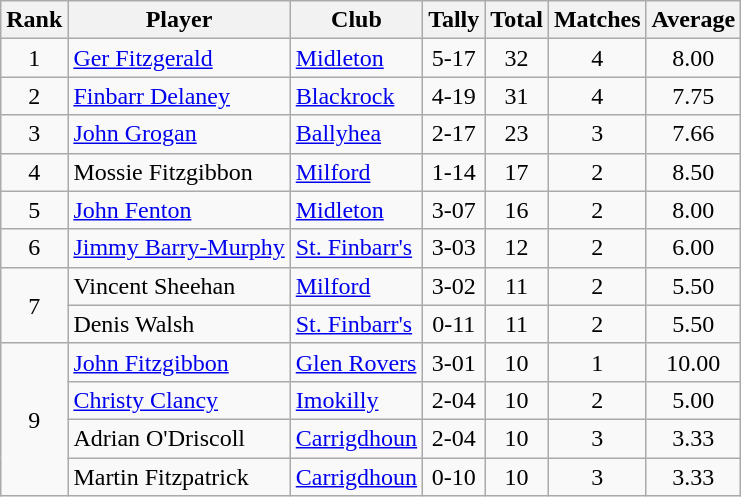<table class="wikitable">
<tr>
<th>Rank</th>
<th>Player</th>
<th>Club</th>
<th>Tally</th>
<th>Total</th>
<th>Matches</th>
<th>Average</th>
</tr>
<tr>
<td rowspan=1 align=center>1</td>
<td><a href='#'>Ger Fitzgerald</a></td>
<td><a href='#'>Midleton</a></td>
<td align=center>5-17</td>
<td align=center>32</td>
<td align=center>4</td>
<td align=center>8.00</td>
</tr>
<tr>
<td rowspan=1 align=center>2</td>
<td><a href='#'>Finbarr Delaney</a></td>
<td><a href='#'>Blackrock</a></td>
<td align=center>4-19</td>
<td align=center>31</td>
<td align=center>4</td>
<td align=center>7.75</td>
</tr>
<tr>
<td rowspan=1 align=center>3</td>
<td><a href='#'>John Grogan</a></td>
<td><a href='#'>Ballyhea</a></td>
<td align=center>2-17</td>
<td align=center>23</td>
<td align=center>3</td>
<td align=center>7.66</td>
</tr>
<tr>
<td rowspan=1 align=center>4</td>
<td>Mossie Fitzgibbon</td>
<td><a href='#'>Milford</a></td>
<td align=center>1-14</td>
<td align=center>17</td>
<td align=center>2</td>
<td align=center>8.50</td>
</tr>
<tr>
<td rowspan=1 align=center>5</td>
<td><a href='#'>John Fenton</a></td>
<td><a href='#'>Midleton</a></td>
<td align=center>3-07</td>
<td align=center>16</td>
<td align=center>2</td>
<td align=center>8.00</td>
</tr>
<tr>
<td rowspan=1 align=center>6</td>
<td><a href='#'>Jimmy Barry-Murphy</a></td>
<td><a href='#'>St. Finbarr's</a></td>
<td align=center>3-03</td>
<td align=center>12</td>
<td align=center>2</td>
<td align=center>6.00</td>
</tr>
<tr>
<td rowspan=2 align=center>7</td>
<td>Vincent Sheehan</td>
<td><a href='#'>Milford</a></td>
<td align=center>3-02</td>
<td align=center>11</td>
<td align=center>2</td>
<td align=center>5.50</td>
</tr>
<tr>
<td>Denis Walsh</td>
<td><a href='#'>St. Finbarr's</a></td>
<td align=center>0-11</td>
<td align=center>11</td>
<td align=center>2</td>
<td align=center>5.50</td>
</tr>
<tr>
<td rowspan=4 align=center>9</td>
<td><a href='#'>John Fitzgibbon</a></td>
<td><a href='#'>Glen Rovers</a></td>
<td align=center>3-01</td>
<td align=center>10</td>
<td align=center>1</td>
<td align=center>10.00</td>
</tr>
<tr>
<td><a href='#'>Christy Clancy</a></td>
<td><a href='#'>Imokilly</a></td>
<td align=center>2-04</td>
<td align=center>10</td>
<td align=center>2</td>
<td align=center>5.00</td>
</tr>
<tr>
<td>Adrian O'Driscoll</td>
<td><a href='#'>Carrigdhoun</a></td>
<td align=center>2-04</td>
<td align=center>10</td>
<td align=center>3</td>
<td align=center>3.33</td>
</tr>
<tr>
<td>Martin Fitzpatrick</td>
<td><a href='#'>Carrigdhoun</a></td>
<td align=center>0-10</td>
<td align=center>10</td>
<td align=center>3</td>
<td align=center>3.33</td>
</tr>
</table>
